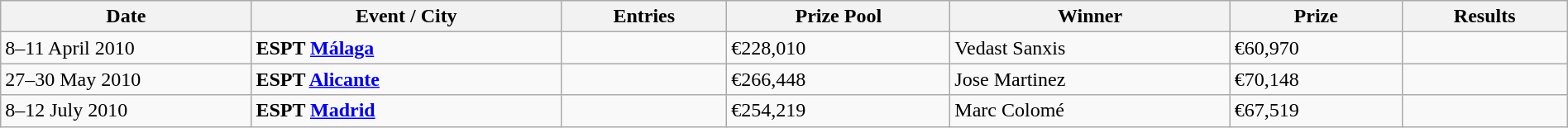<table class="wikitable" width="100%">
<tr>
<th width="16%">Date</th>
<th !width="16%">Event / City</th>
<th !width="10%">Entries</th>
<th !width="12%">Prize Pool</th>
<th !width="25%">Winner</th>
<th !width="12%">Prize</th>
<th !width="9%">Results</th>
</tr>
<tr>
<td>8–11 April 2010</td>
<td> <strong>ESPT <a href='#'>Málaga</a></strong></td>
<td></td>
<td>€228,010</td>
<td> Vedast Sanxis</td>
<td>€60,970</td>
<td></td>
</tr>
<tr>
<td>27–30 May 2010</td>
<td> <strong>ESPT <a href='#'>Alicante</a></strong></td>
<td></td>
<td>€266,448</td>
<td> Jose Martinez</td>
<td>€70,148</td>
<td></td>
</tr>
<tr>
<td>8–12 July 2010</td>
<td> <strong>ESPT <a href='#'>Madrid</a></strong></td>
<td></td>
<td>€254,219</td>
<td> Marc Colomé</td>
<td>€67,519</td>
<td></td>
</tr>
</table>
